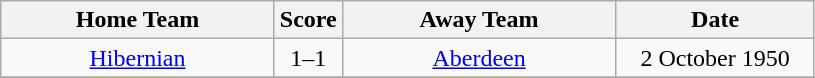<table class="wikitable" style="text-align:center;">
<tr>
<th width=175>Home Team</th>
<th width=20>Score</th>
<th width=175>Away Team</th>
<th width= 125>Date</th>
</tr>
<tr>
<td><a href='#'>Hibernian</a></td>
<td>1–1</td>
<td><a href='#'>Aberdeen</a></td>
<td>2 October 1950</td>
</tr>
<tr>
</tr>
</table>
